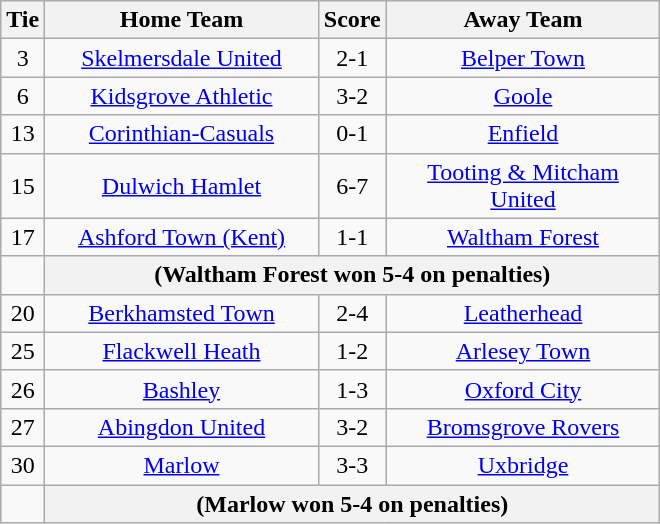<table class="wikitable" style="text-align:center;">
<tr>
<th width=20>Tie</th>
<th width=175>Home Team</th>
<th width=20>Score</th>
<th width=175>Away Team</th>
</tr>
<tr>
<td>3</td>
<td><a href='#'>Skelmersdale United</a></td>
<td>2-1</td>
<td><a href='#'>Belper Town</a></td>
</tr>
<tr>
<td>6</td>
<td><a href='#'>Kidsgrove Athletic</a></td>
<td>3-2</td>
<td><a href='#'>Goole</a></td>
</tr>
<tr>
<td>13</td>
<td><a href='#'>Corinthian-Casuals</a></td>
<td>0-1</td>
<td><a href='#'>Enfield</a></td>
</tr>
<tr>
<td>15</td>
<td><a href='#'>Dulwich Hamlet</a></td>
<td>6-7</td>
<td><a href='#'>Tooting & Mitcham United</a></td>
</tr>
<tr>
<td>17</td>
<td><a href='#'>Ashford Town (Kent)</a></td>
<td>1-1</td>
<td><a href='#'>Waltham Forest</a></td>
</tr>
<tr>
<td></td>
<th colspan="5">(Waltham Forest won 5-4 on penalties)</th>
</tr>
<tr>
<td>20</td>
<td><a href='#'>Berkhamsted Town</a></td>
<td>2-4</td>
<td><a href='#'>Leatherhead</a></td>
</tr>
<tr>
<td>25</td>
<td><a href='#'>Flackwell Heath</a></td>
<td>1-2</td>
<td><a href='#'>Arlesey Town</a></td>
</tr>
<tr>
<td>26</td>
<td><a href='#'>Bashley</a></td>
<td>1-3</td>
<td><a href='#'>Oxford City</a></td>
</tr>
<tr>
<td>27</td>
<td><a href='#'>Abingdon United</a></td>
<td>3-2</td>
<td><a href='#'>Bromsgrove Rovers</a></td>
</tr>
<tr>
<td>30</td>
<td><a href='#'>Marlow</a></td>
<td>3-3</td>
<td><a href='#'>Uxbridge</a></td>
</tr>
<tr>
<td></td>
<th colspan="5">(Marlow won 5-4 on penalties)</th>
</tr>
</table>
